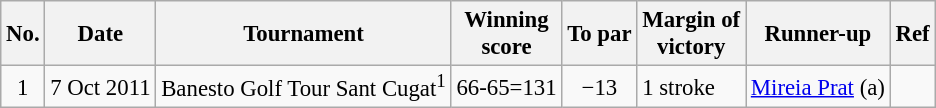<table class="wikitable " style="font-size:95%;">
<tr>
<th>No.</th>
<th>Date</th>
<th>Tournament</th>
<th>Winning<br>score</th>
<th>To par</th>
<th>Margin of<br>victory</th>
<th>Runner-up</th>
<th>Ref</th>
</tr>
<tr>
<td align=center>1</td>
<td align=right>7 Oct 2011</td>
<td>Banesto Golf Tour Sant Cugat<sup>1</sup></td>
<td align=center>66-65=131</td>
<td align=center>−13</td>
<td>1 stroke</td>
<td> <a href='#'>Mireia Prat</a> (a)</td>
<td></td>
</tr>
</table>
